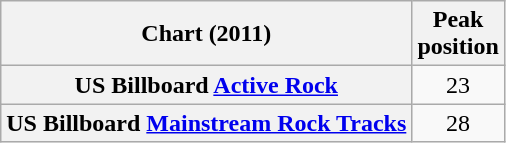<table class="wikitable sortable plainrowheaders" style="text-align:center;">
<tr>
<th scope="col">Chart (2011)</th>
<th scope="col">Peak<br>position</th>
</tr>
<tr>
<th scope="row">US Billboard <a href='#'>Active Rock</a></th>
<td>23</td>
</tr>
<tr>
<th scope="row">US Billboard <a href='#'>Mainstream Rock Tracks</a></th>
<td>28</td>
</tr>
</table>
